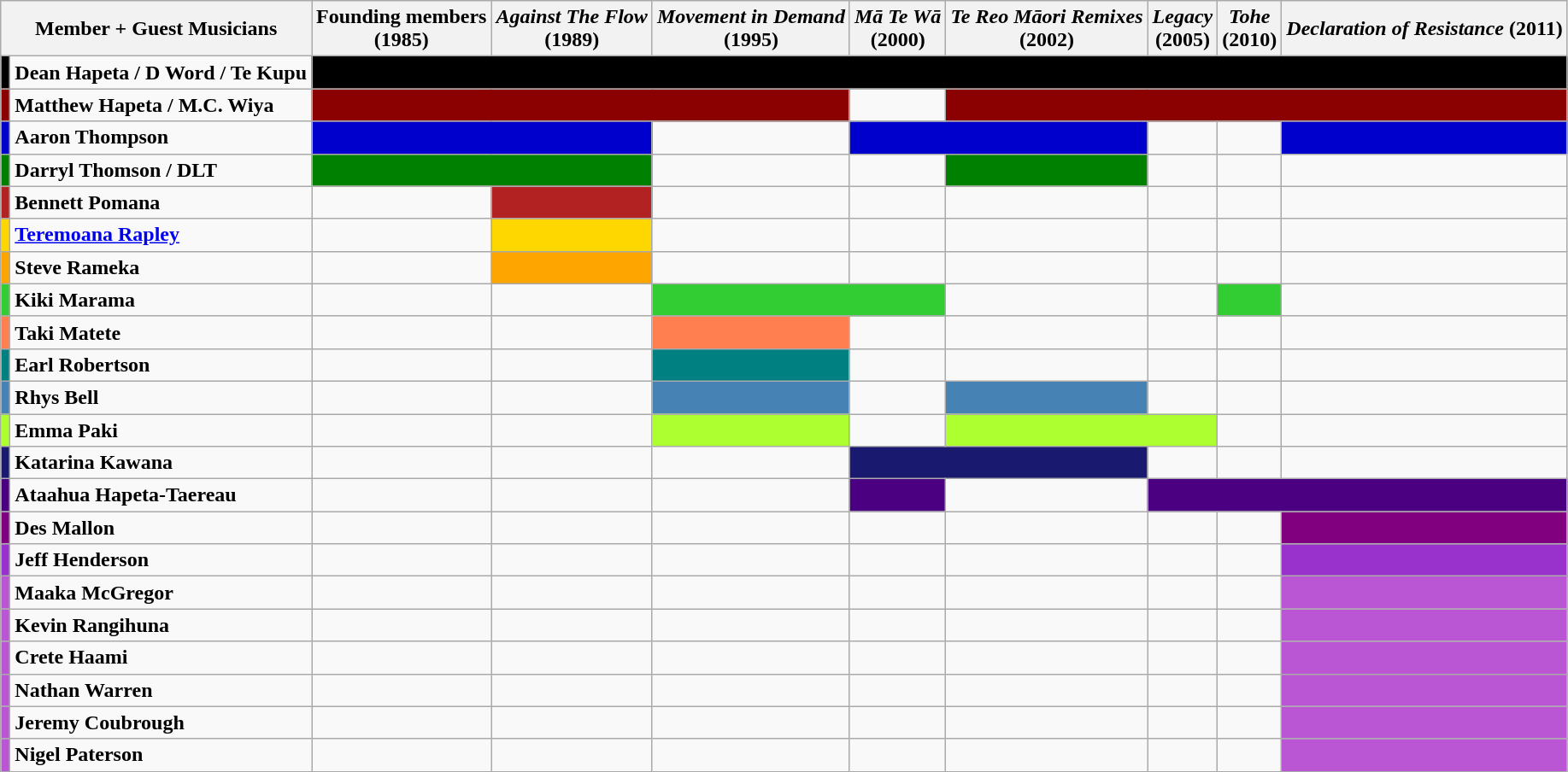<table class="wikitable">
<tr>
<th colspan="2">Member + Guest Musicians</th>
<th>Founding members<br>(1985)</th>
<th><em>Against The Flow</em><br>(1989)</th>
<th><em>Movement in Demand</em><br>(1995)</th>
<th><em>Mā Te Wā</em><br>(2000)</th>
<th><em>Te Reo Māori Remixes</em><br>(2002)</th>
<th><em>Legacy</em><br>(2005)</th>
<th><em>Tohe</em><br>(2010)</th>
<th><em>Declaration of Resistance</em> (2011)</th>
</tr>
<tr>
<td style="background:black"></td>
<td><strong>Dean Hapeta / D Word / Te Kupu</strong></td>
<td colspan=8 style="background:black"></td>
</tr>
<tr>
<td style="background:darkred"></td>
<td><strong>Matthew Hapeta / M.C. Wiya</strong></td>
<td colspan=3 style="background:darkred"></td>
<td></td>
<td colspan=4 style="background:darkred"></td>
</tr>
<tr>
<td style="background:MediumBlue"></td>
<td><strong>Aaron Thompson</strong></td>
<td colspan=2 style="background:MediumBlue"></td>
<td></td>
<td colspan=2 style="background:MediumBlue"></td>
<td></td>
<td></td>
<td style="background:MediumBlue"></td>
</tr>
<tr>
<td style="background:Green"></td>
<td><strong>Darryl Thomson / DLT</strong></td>
<td colspan=2 style="background:Green"></td>
<td></td>
<td></td>
<td style="background:Green"></td>
<td></td>
<td></td>
<td></td>
</tr>
<tr>
<td style="background:FireBrick"></td>
<td><strong>Bennett Pomana</strong></td>
<td></td>
<td style="background:FireBrick"></td>
<td></td>
<td></td>
<td></td>
<td></td>
<td></td>
<td></td>
</tr>
<tr>
<td style="background:Gold;"></td>
<td><strong><a href='#'>Teremoana Rapley</a></strong></td>
<td></td>
<td style="background:Gold;"></td>
<td></td>
<td></td>
<td></td>
<td></td>
<td></td>
<td></td>
</tr>
<tr>
<td style="background:orange"></td>
<td><strong>Steve Rameka</strong></td>
<td></td>
<td style="background:orange"></td>
<td></td>
<td></td>
<td></td>
<td></td>
<td></td>
<td></td>
</tr>
<tr>
<td style="background:LimeGreen"></td>
<td><strong>Kiki Marama</strong></td>
<td></td>
<td></td>
<td colspan=2 style="background:LimeGreen"></td>
<td></td>
<td></td>
<td style="background:LimeGreen"></td>
<td></td>
</tr>
<tr>
<td style="background:Coral"></td>
<td><strong>Taki Matete</strong></td>
<td></td>
<td></td>
<td style="background:Coral"></td>
<td></td>
<td></td>
<td></td>
<td></td>
<td></td>
</tr>
<tr>
<td style="background:Teal"></td>
<td><strong>Earl Robertson</strong></td>
<td></td>
<td></td>
<td style="background:Teal"></td>
<td></td>
<td></td>
<td></td>
<td></td>
<td></td>
</tr>
<tr>
<td style="background:SteelBlue"></td>
<td><strong>Rhys Bell</strong></td>
<td></td>
<td></td>
<td style="background:SteelBlue"></td>
<td></td>
<td style="background:SteelBlue"></td>
<td></td>
<td></td>
<td></td>
</tr>
<tr>
<td style="background:GreenYellow"></td>
<td><strong>Emma Paki</strong></td>
<td></td>
<td></td>
<td style="background:GreenYellow"></td>
<td></td>
<td colspan=2 style="background:GreenYellow"></td>
<td></td>
<td></td>
</tr>
<tr>
<td style="background:MidnightBlue"></td>
<td><strong>Katarina Kawana</strong></td>
<td></td>
<td></td>
<td></td>
<td colspan=2 style="background:MidnightBlue"></td>
<td></td>
<td></td>
<td></td>
</tr>
<tr>
<td style="background:Indigo"></td>
<td><strong>Ataahua Hapeta-Taereau</strong></td>
<td></td>
<td></td>
<td></td>
<td style="background:Indigo"></td>
<td></td>
<td colspan=3 style="background:Indigo"></td>
</tr>
<tr>
<td style="background:Purple"></td>
<td><strong>Des Mallon</strong></td>
<td></td>
<td></td>
<td></td>
<td></td>
<td></td>
<td></td>
<td></td>
<td style="background:Purple"></td>
</tr>
<tr>
<td style="background:DarkOrchid"></td>
<td><strong>Jeff Henderson</strong></td>
<td></td>
<td></td>
<td></td>
<td></td>
<td></td>
<td></td>
<td></td>
<td style="background:DarkOrchid"></td>
</tr>
<tr>
<td style="background:MediumOrchid"></td>
<td><strong>Maaka McGregor</strong></td>
<td></td>
<td></td>
<td></td>
<td></td>
<td></td>
<td></td>
<td></td>
<td style="background:MediumOrchid"></td>
</tr>
<tr>
<td style="background:MediumOrchid"></td>
<td><strong>Kevin Rangihuna</strong></td>
<td></td>
<td></td>
<td></td>
<td></td>
<td></td>
<td></td>
<td></td>
<td style="background:MediumOrchid"></td>
</tr>
<tr>
<td style="background:MediumOrchid"></td>
<td><strong>Crete Haami</strong></td>
<td></td>
<td></td>
<td></td>
<td></td>
<td></td>
<td></td>
<td></td>
<td style="background:MediumOrchid"></td>
</tr>
<tr>
<td style="background:MediumOrchid"></td>
<td><strong>Nathan Warren</strong></td>
<td></td>
<td></td>
<td></td>
<td></td>
<td></td>
<td></td>
<td></td>
<td style="background:MediumOrchid"></td>
</tr>
<tr>
<td style="background:MediumOrchid"></td>
<td><strong>Jeremy Coubrough</strong></td>
<td></td>
<td></td>
<td></td>
<td></td>
<td></td>
<td></td>
<td></td>
<td style="background:MediumOrchid"></td>
</tr>
<tr>
<td style="background:MediumOrchid"></td>
<td><strong>Nigel Paterson</strong></td>
<td></td>
<td></td>
<td></td>
<td></td>
<td></td>
<td></td>
<td></td>
<td style="background:MediumOrchid"></td>
</tr>
</table>
